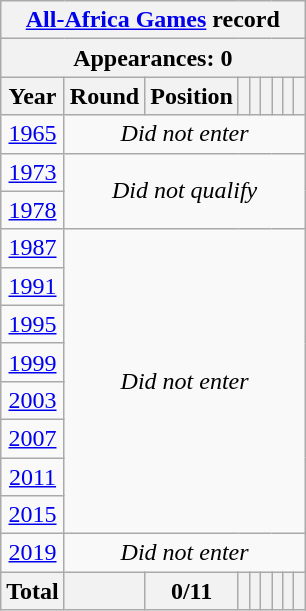<table class="wikitable" style="text-align: center;">
<tr>
<th colspan=9><a href='#'>All-Africa Games</a> record</th>
</tr>
<tr>
<th colspan=9>Appearances: 0</th>
</tr>
<tr>
<th>Year</th>
<th>Round</th>
<th>Position</th>
<th></th>
<th></th>
<th></th>
<th></th>
<th></th>
<th></th>
</tr>
<tr>
<td> <a href='#'>1965</a></td>
<td colspan=8><em>Did not enter</em></td>
</tr>
<tr>
<td> <a href='#'>1973</a></td>
<td colspan=8 rowspan=2><em>Did not qualify</em></td>
</tr>
<tr>
<td> <a href='#'>1978</a></td>
</tr>
<tr>
<td> <a href='#'>1987</a></td>
<td colspan=8 rowspan=8><em>Did not enter</em></td>
</tr>
<tr>
<td> <a href='#'>1991</a></td>
</tr>
<tr>
<td> <a href='#'>1995</a></td>
</tr>
<tr>
<td> <a href='#'>1999</a></td>
</tr>
<tr>
<td> <a href='#'>2003</a></td>
</tr>
<tr>
<td> <a href='#'>2007</a></td>
</tr>
<tr>
<td> <a href='#'>2011</a></td>
</tr>
<tr>
<td> <a href='#'>2015</a></td>
</tr>
<tr>
<td> <a href='#'>2019</a></td>
<td colspan=8><em>Did not enter</em></td>
</tr>
<tr>
<th>Total</th>
<th></th>
<th>0/11</th>
<th></th>
<th></th>
<th></th>
<th></th>
<th></th>
<th></th>
</tr>
</table>
